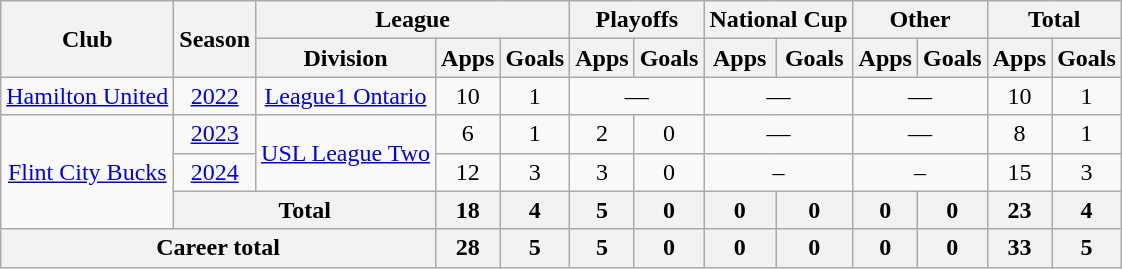<table class="wikitable" style="text-align: center">
<tr>
<th rowspan="2">Club</th>
<th rowspan="2">Season</th>
<th colspan="3">League</th>
<th colspan="2">Playoffs</th>
<th colspan="2">National Cup</th>
<th colspan="2">Other</th>
<th colspan="2">Total</th>
</tr>
<tr>
<th>Division</th>
<th>Apps</th>
<th>Goals</th>
<th>Apps</th>
<th>Goals</th>
<th>Apps</th>
<th>Goals</th>
<th>Apps</th>
<th>Goals</th>
<th>Apps</th>
<th>Goals</th>
</tr>
<tr>
<td><a href='#'>Hamilton United</a></td>
<td><a href='#'>2022</a></td>
<td><a href='#'>League1 Ontario</a></td>
<td>10</td>
<td>1</td>
<td colspan="2">—</td>
<td colspan="2">—</td>
<td colspan="2">—</td>
<td>10</td>
<td>1</td>
</tr>
<tr>
<td rowspan=3><a href='#'>Flint City Bucks</a></td>
<td><a href='#'>2023</a></td>
<td rowspan=2><a href='#'>USL League Two</a></td>
<td>6</td>
<td>1</td>
<td>2</td>
<td>0</td>
<td colspan="2">—</td>
<td colspan="2">—</td>
<td>8</td>
<td>1</td>
</tr>
<tr>
<td><a href='#'>2024</a></td>
<td>12</td>
<td>3</td>
<td>3</td>
<td>0</td>
<td colspan="2">–</td>
<td colspan="2">–</td>
<td>15</td>
<td>3</td>
</tr>
<tr>
<th colspan="2"><strong>Total</strong></th>
<th>18</th>
<th>4</th>
<th>5</th>
<th>0</th>
<th>0</th>
<th>0</th>
<th>0</th>
<th>0</th>
<th>23</th>
<th>4</th>
</tr>
<tr>
<th colspan="3">Career total</th>
<th>28</th>
<th>5</th>
<th>5</th>
<th>0</th>
<th>0</th>
<th>0</th>
<th>0</th>
<th>0</th>
<th>33</th>
<th>5</th>
</tr>
</table>
